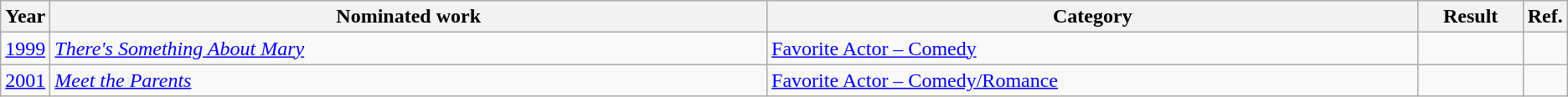<table class=wikitable>
<tr>
<th scope="col" style="width:1em;">Year</th>
<th scope="col" style="width:39em;">Nominated work</th>
<th scope="col" style="width:35em;">Category</th>
<th scope="col" style="width:5em;">Result</th>
<th scope="col" style="width:1em;">Ref.</th>
</tr>
<tr>
<td><a href='#'>1999</a></td>
<td><em><a href='#'>There's Something About Mary</a></em></td>
<td><a href='#'>Favorite Actor – Comedy</a></td>
<td></td>
<td></td>
</tr>
<tr>
<td><a href='#'>2001</a></td>
<td><em><a href='#'>Meet the Parents</a></em></td>
<td><a href='#'>Favorite Actor – Comedy/Romance</a></td>
<td></td>
<td></td>
</tr>
</table>
